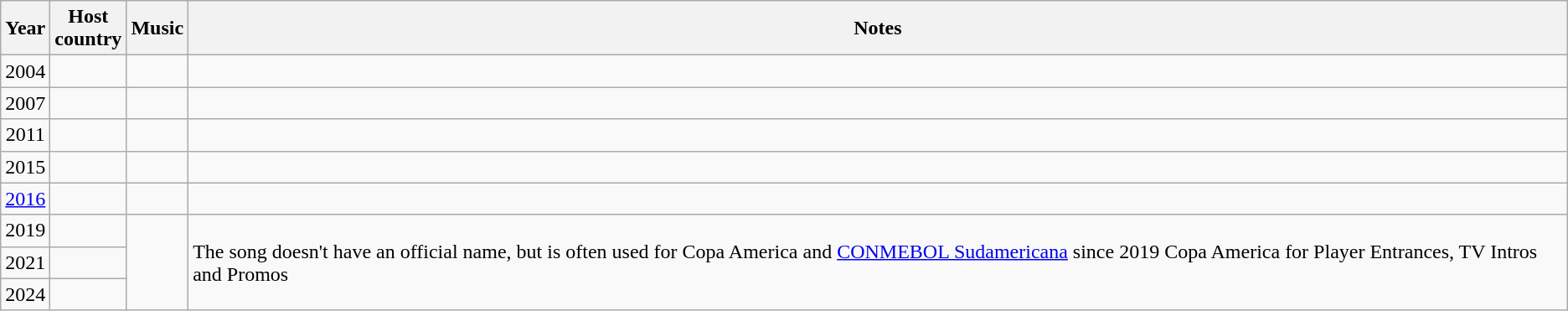<table class="wikitable sortable" style="text-align:left">
<tr>
<th><strong>Year</strong></th>
<th><strong>Host <br>country</strong></th>
<th><strong>Music</strong></th>
<th><strong>Notes</strong></th>
</tr>
<tr>
<td style="text-align:center;">2004</td>
<td></td>
<td></td>
<td></td>
</tr>
<tr>
<td style="text-align:center;">2007</td>
<td></td>
<td></td>
<td></td>
</tr>
<tr>
<td style="text-align:center;">2011</td>
<td></td>
<td></td>
<td></td>
</tr>
<tr>
<td style="text-align:center;">2015</td>
<td></td>
<td></td>
<td></td>
</tr>
<tr>
<td style="text-align:center;"><a href='#'>2016</a></td>
<td></td>
<td></td>
<td></td>
</tr>
<tr>
<td style="text-align:center;">2019</td>
<td></td>
<td rowspan="3"></td>
<td rowspan="3">The song doesn't have an official name, but is often used for Copa America and <a href='#'>CONMEBOL Sudamericana</a> since 2019 Copa America for Player Entrances, TV Intros and Promos</td>
</tr>
<tr>
<td style="text-align:center;">2021</td>
<td></td>
</tr>
<tr>
<td style="text-align:center;">2024</td>
<td></td>
</tr>
</table>
